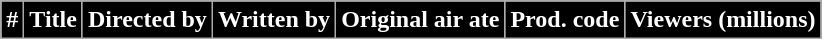<table class="wikitable plainrowheaders">
<tr>
<th style="color:#FFFFFF; background-color: #000">#</th>
<th style="color:#FFFFFF; background-color: #000">Title</th>
<th style="color:#FFFFFF; background-color: #000">Directed by</th>
<th style="color:#FFFFFF; background-color: #000">Written by</th>
<th style="color:#FFFFFF; background-color: #000">Original air ate</th>
<th style="color:#FFFFFF; background-color: #000">Prod. code</th>
<th style="color:#FFFFFF; background-color: #000">Viewers (millions)<br>
















</th>
</tr>
</table>
